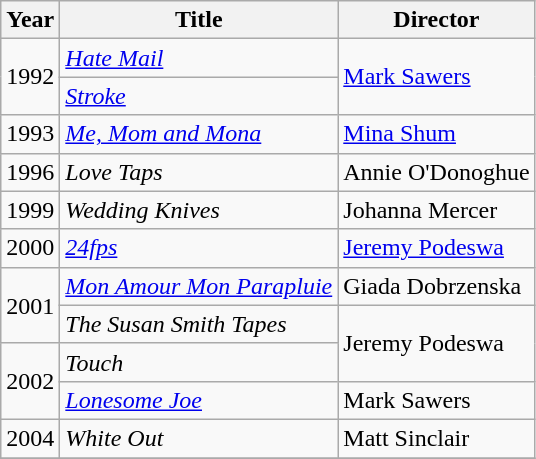<table class="wikitable">
<tr>
<th>Year</th>
<th>Title</th>
<th>Director</th>
</tr>
<tr>
<td rowspan=2>1992</td>
<td><em><a href='#'>Hate Mail</a></em></td>
<td rowspan=2><a href='#'>Mark Sawers</a></td>
</tr>
<tr>
<td><em><a href='#'>Stroke</a></em></td>
</tr>
<tr>
<td>1993</td>
<td><em><a href='#'>Me, Mom and Mona</a></em></td>
<td><a href='#'>Mina Shum</a></td>
</tr>
<tr>
<td>1996</td>
<td><em>Love Taps</em></td>
<td>Annie O'Donoghue</td>
</tr>
<tr>
<td>1999</td>
<td><em>Wedding Knives</em></td>
<td>Johanna Mercer</td>
</tr>
<tr>
<td>2000</td>
<td><em><a href='#'>24fps</a></em></td>
<td><a href='#'>Jeremy Podeswa</a></td>
</tr>
<tr>
<td rowspan=2>2001</td>
<td><em><a href='#'>Mon Amour Mon Parapluie</a></em></td>
<td>Giada Dobrzenska</td>
</tr>
<tr>
<td><em>The Susan Smith Tapes</em></td>
<td rowspan=2>Jeremy Podeswa</td>
</tr>
<tr>
<td rowspan=2>2002</td>
<td><em>Touch</em></td>
</tr>
<tr>
<td><em><a href='#'>Lonesome Joe</a></em></td>
<td>Mark Sawers</td>
</tr>
<tr>
<td>2004</td>
<td><em>White Out</em></td>
<td>Matt Sinclair</td>
</tr>
<tr>
</tr>
</table>
